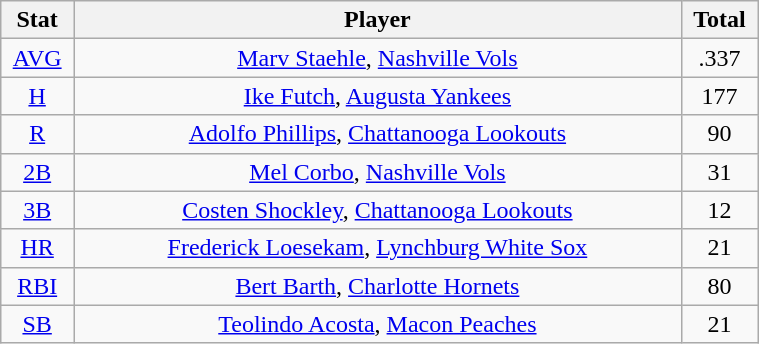<table class="wikitable" width="40%" style="text-align:center;">
<tr>
<th width="5%">Stat</th>
<th width="60%">Player</th>
<th width="5%">Total</th>
</tr>
<tr>
<td><a href='#'>AVG</a></td>
<td><a href='#'>Marv Staehle</a>, <a href='#'>Nashville Vols</a></td>
<td>.337</td>
</tr>
<tr>
<td><a href='#'>H</a></td>
<td><a href='#'>Ike Futch</a>, <a href='#'>Augusta Yankees</a></td>
<td>177</td>
</tr>
<tr>
<td><a href='#'>R</a></td>
<td><a href='#'>Adolfo Phillips</a>, <a href='#'>Chattanooga Lookouts</a></td>
<td>90</td>
</tr>
<tr>
<td><a href='#'>2B</a></td>
<td><a href='#'>Mel Corbo</a>, <a href='#'>Nashville Vols</a></td>
<td>31</td>
</tr>
<tr>
<td><a href='#'>3B</a></td>
<td><a href='#'>Costen Shockley</a>, <a href='#'>Chattanooga Lookouts</a></td>
<td>12</td>
</tr>
<tr>
<td><a href='#'>HR</a></td>
<td><a href='#'>Frederick Loesekam</a>, <a href='#'>Lynchburg White Sox</a></td>
<td>21</td>
</tr>
<tr>
<td><a href='#'>RBI</a></td>
<td><a href='#'>Bert Barth</a>, <a href='#'>Charlotte Hornets</a></td>
<td>80</td>
</tr>
<tr>
<td><a href='#'>SB</a></td>
<td><a href='#'>Teolindo Acosta</a>, <a href='#'>Macon Peaches</a></td>
<td>21</td>
</tr>
</table>
